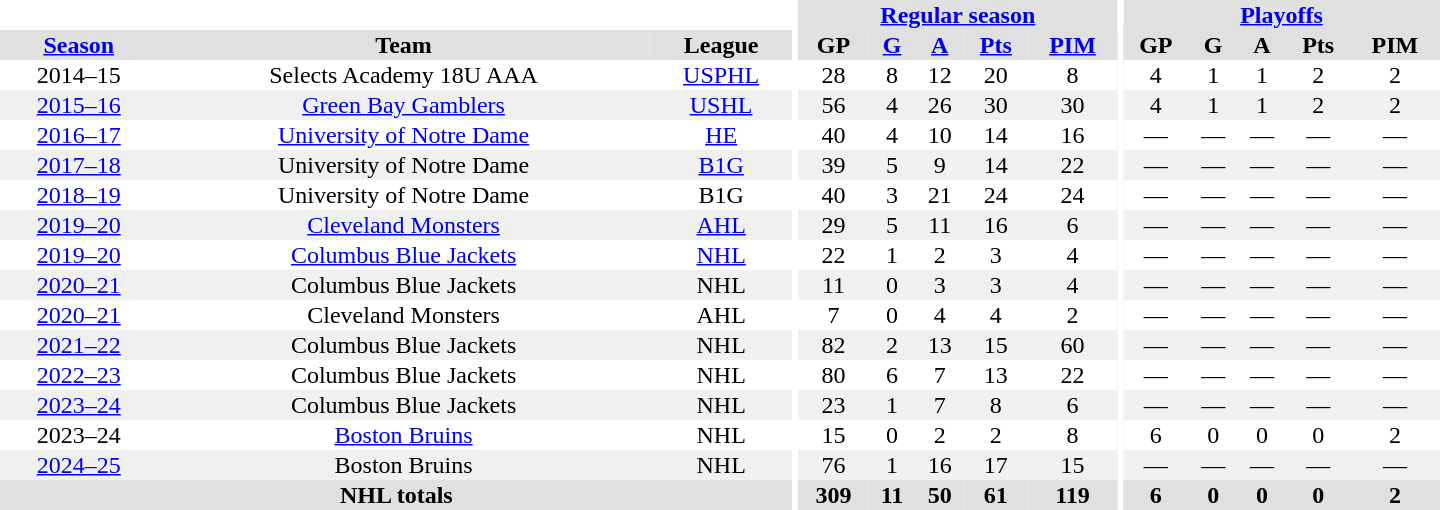<table border="0" cellpadding="1" cellspacing="0" style="text-align:center; width:60em">
<tr bgcolor="#e0e0e0">
<th colspan="3" bgcolor="#ffffff"></th>
<th rowspan="100" bgcolor="#ffffff"></th>
<th colspan="5"><a href='#'>Regular season</a></th>
<th rowspan="100" bgcolor="#ffffff"></th>
<th colspan="5"><a href='#'>Playoffs</a></th>
</tr>
<tr bgcolor="#e0e0e0">
<th><a href='#'>Season</a></th>
<th>Team</th>
<th>League</th>
<th>GP</th>
<th><a href='#'>G</a></th>
<th><a href='#'>A</a></th>
<th><a href='#'>Pts</a></th>
<th><a href='#'>PIM</a></th>
<th>GP</th>
<th>G</th>
<th>A</th>
<th>Pts</th>
<th>PIM</th>
</tr>
<tr>
<td>2014–15</td>
<td>Selects Academy 18U AAA</td>
<td><a href='#'>USPHL</a></td>
<td>28</td>
<td>8</td>
<td>12</td>
<td>20</td>
<td>8</td>
<td>4</td>
<td>1</td>
<td>1</td>
<td>2</td>
<td>2</td>
</tr>
<tr bgcolor="#f0f0f0">
<td><a href='#'>2015–16</a></td>
<td><a href='#'>Green Bay Gamblers</a></td>
<td><a href='#'>USHL</a></td>
<td>56</td>
<td>4</td>
<td>26</td>
<td>30</td>
<td>30</td>
<td>4</td>
<td>1</td>
<td>1</td>
<td>2</td>
<td>2</td>
</tr>
<tr>
<td><a href='#'>2016–17</a></td>
<td><a href='#'>University of Notre Dame</a></td>
<td><a href='#'>HE</a></td>
<td>40</td>
<td>4</td>
<td>10</td>
<td>14</td>
<td>16</td>
<td>—</td>
<td>—</td>
<td>—</td>
<td>—</td>
<td>—</td>
</tr>
<tr bgcolor="#f0f0f0">
<td><a href='#'>2017–18</a></td>
<td>University of Notre Dame</td>
<td><a href='#'>B1G</a></td>
<td>39</td>
<td>5</td>
<td>9</td>
<td>14</td>
<td>22</td>
<td>—</td>
<td>—</td>
<td>—</td>
<td>—</td>
<td>—</td>
</tr>
<tr>
<td><a href='#'>2018–19</a></td>
<td>University of Notre Dame</td>
<td>B1G</td>
<td>40</td>
<td>3</td>
<td>21</td>
<td>24</td>
<td>24</td>
<td>—</td>
<td>—</td>
<td>—</td>
<td>—</td>
<td>—</td>
</tr>
<tr bgcolor="#f0f0f0">
<td><a href='#'>2019–20</a></td>
<td><a href='#'>Cleveland Monsters</a></td>
<td><a href='#'>AHL</a></td>
<td>29</td>
<td>5</td>
<td>11</td>
<td>16</td>
<td>6</td>
<td>—</td>
<td>—</td>
<td>—</td>
<td>—</td>
<td>—</td>
</tr>
<tr>
<td><a href='#'>2019–20</a></td>
<td><a href='#'>Columbus Blue Jackets</a></td>
<td><a href='#'>NHL</a></td>
<td>22</td>
<td>1</td>
<td>2</td>
<td>3</td>
<td>4</td>
<td>—</td>
<td>—</td>
<td>—</td>
<td>—</td>
<td>—</td>
</tr>
<tr bgcolor="#f0f0f0">
<td><a href='#'>2020–21</a></td>
<td>Columbus Blue Jackets</td>
<td>NHL</td>
<td>11</td>
<td>0</td>
<td>3</td>
<td>3</td>
<td>4</td>
<td>—</td>
<td>—</td>
<td>—</td>
<td>—</td>
<td>—</td>
</tr>
<tr>
<td><a href='#'>2020–21</a></td>
<td>Cleveland Monsters</td>
<td>AHL</td>
<td>7</td>
<td>0</td>
<td>4</td>
<td>4</td>
<td>2</td>
<td>—</td>
<td>—</td>
<td>—</td>
<td>—</td>
<td>—</td>
</tr>
<tr bgcolor="#f0f0f0">
<td><a href='#'>2021–22</a></td>
<td>Columbus Blue Jackets</td>
<td>NHL</td>
<td>82</td>
<td>2</td>
<td>13</td>
<td>15</td>
<td>60</td>
<td>—</td>
<td>—</td>
<td>—</td>
<td>—</td>
<td>—</td>
</tr>
<tr>
<td><a href='#'>2022–23</a></td>
<td>Columbus Blue Jackets</td>
<td>NHL</td>
<td>80</td>
<td>6</td>
<td>7</td>
<td>13</td>
<td>22</td>
<td>—</td>
<td>—</td>
<td>—</td>
<td>—</td>
<td>—</td>
</tr>
<tr bgcolor="#f0f0f0">
<td><a href='#'>2023–24</a></td>
<td>Columbus Blue Jackets</td>
<td>NHL</td>
<td>23</td>
<td>1</td>
<td>7</td>
<td>8</td>
<td>6</td>
<td>—</td>
<td>—</td>
<td>—</td>
<td>—</td>
<td>—</td>
</tr>
<tr>
<td>2023–24</td>
<td><a href='#'>Boston Bruins</a></td>
<td>NHL</td>
<td>15</td>
<td>0</td>
<td>2</td>
<td>2</td>
<td>8</td>
<td>6</td>
<td>0</td>
<td>0</td>
<td>0</td>
<td>2</td>
</tr>
<tr bgcolor="#f0f0f0">
<td><a href='#'>2024–25</a></td>
<td>Boston Bruins</td>
<td>NHL</td>
<td>76</td>
<td>1</td>
<td>16</td>
<td>17</td>
<td>15</td>
<td>—</td>
<td>—</td>
<td>—</td>
<td>—</td>
<td>—</td>
</tr>
<tr bgcolor="#e0e0e0">
<th colspan="3">NHL totals</th>
<th>309</th>
<th>11</th>
<th>50</th>
<th>61</th>
<th>119</th>
<th>6</th>
<th>0</th>
<th>0</th>
<th>0</th>
<th>2</th>
</tr>
</table>
